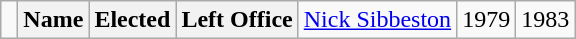<table class="wikitable">
<tr>
<td> </td>
<th><strong>Name </strong></th>
<th><strong>Elected</strong></th>
<th><strong>Left Office</strong><br></th>
<td><a href='#'>Nick Sibbeston</a></td>
<td>1979</td>
<td>1983</td>
</tr>
</table>
